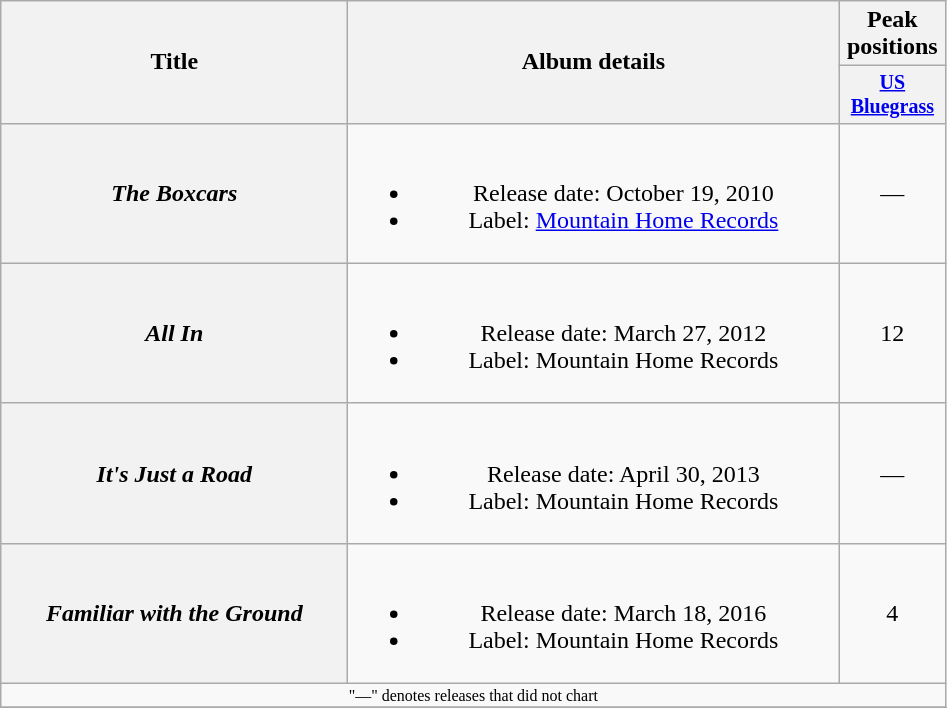<table class="wikitable plainrowheaders" style="text-align:center;">
<tr>
<th rowspan="2" style="width:14em;">Title</th>
<th rowspan="2" style="width:20em;">Album details</th>
<th colspan="1">Peak positions</th>
</tr>
<tr style="font-size:smaller;">
<th width="65"><a href='#'>US Bluegrass</a><br></th>
</tr>
<tr>
<th scope="row"><em>The Boxcars</em></th>
<td><br><ul><li>Release date: October 19, 2010</li><li>Label: <a href='#'>Mountain Home Records</a></li></ul></td>
<td>—</td>
</tr>
<tr>
<th scope="row"><em>All In</em></th>
<td><br><ul><li>Release date: March 27, 2012</li><li>Label:  Mountain Home Records</li></ul></td>
<td>12</td>
</tr>
<tr>
<th scope="row"><em>It's Just a Road</em></th>
<td><br><ul><li>Release date: April 30, 2013</li><li>Label: Mountain Home Records</li></ul></td>
<td>—</td>
</tr>
<tr>
<th scope="row"><em>Familiar with the Ground</em></th>
<td><br><ul><li>Release date: March 18, 2016</li><li>Label: Mountain Home Records</li></ul></td>
<td>4</td>
</tr>
<tr>
<td colspan="3" style="font-size: 8pt">"—" denotes releases that did not chart</td>
</tr>
<tr>
</tr>
</table>
